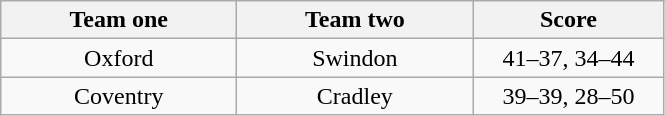<table class="wikitable" style="text-align: center">
<tr>
<th width=150>Team one</th>
<th width=150>Team two</th>
<th width=120>Score</th>
</tr>
<tr>
<td>Oxford</td>
<td>Swindon</td>
<td>41–37, 34–44</td>
</tr>
<tr>
<td>Coventry</td>
<td>Cradley</td>
<td>39–39, 28–50</td>
</tr>
</table>
